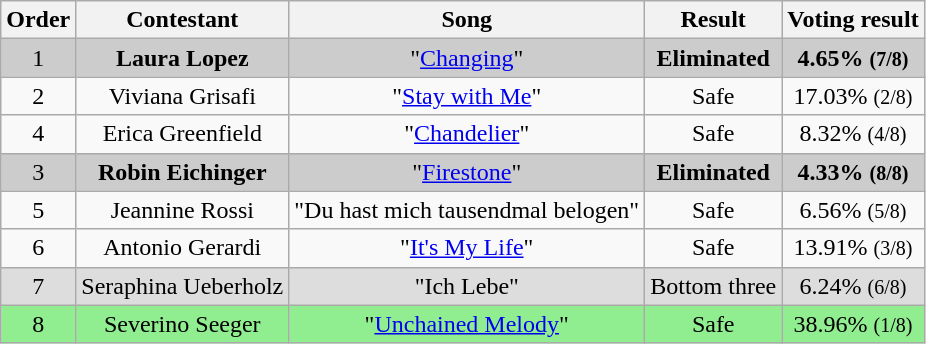<table class="wikitable" style="text-align:center;">
<tr>
<th>Order</th>
<th>Contestant</th>
<th>Song</th>
<th>Result</th>
<th>Voting result</th>
</tr>
<tr style="background:#ccc;">
<td>1</td>
<td><strong>Laura Lopez</strong></td>
<td>"<a href='#'>Changing</a>"</td>
<td><strong>Eliminated</strong></td>
<td><strong>4.65% <small>(7/8)</small></strong></td>
</tr>
<tr>
<td>2</td>
<td>Viviana Grisafi</td>
<td>"<a href='#'>Stay with Me</a>"</td>
<td>Safe</td>
<td>17.03% <small>(2/8)</small></td>
</tr>
<tr>
<td>4</td>
<td>Erica Greenfield</td>
<td>"<a href='#'>Chandelier</a>"</td>
<td>Safe</td>
<td>8.32% <small>(4/8)</small></td>
</tr>
<tr style="background:#ccc;">
<td>3</td>
<td><strong>Robin Eichinger</strong></td>
<td>"<a href='#'>Firestone</a>"</td>
<td><strong>Eliminated</strong></td>
<td><strong>4.33% <small>(8/8)</small></strong></td>
</tr>
<tr>
<td>5</td>
<td>Jeannine Rossi</td>
<td>"Du hast mich tausendmal belogen"</td>
<td>Safe</td>
<td>6.56% <small>(5/8)</small></td>
</tr>
<tr>
<td>6</td>
<td>Antonio Gerardi</td>
<td>"<a href='#'>It's My Life</a>"</td>
<td>Safe</td>
<td>13.91% <small>(3/8)</small></td>
</tr>
<tr style="background:#ddd;">
<td>7</td>
<td>Seraphina Ueberholz</td>
<td>"Ich Lebe"</td>
<td>Bottom three</td>
<td>6.24% <small>(6/8)</small></td>
</tr>
<tr style="background:lightgreen;">
<td>8</td>
<td>Severino Seeger</td>
<td>"<a href='#'>Unchained Melody</a>"</td>
<td>Safe</td>
<td>38.96% <small>(1/8)</small></td>
</tr>
</table>
